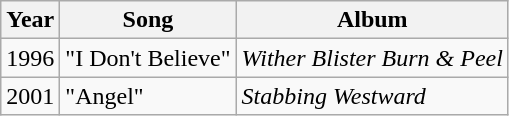<table class=wikitable>
<tr>
<th>Year</th>
<th>Song</th>
<th>Album</th>
</tr>
<tr>
<td>1996</td>
<td>"I Don't Believe"</td>
<td><em>Wither Blister Burn & Peel</em></td>
</tr>
<tr>
<td>2001</td>
<td>"Angel"</td>
<td><em>Stabbing Westward</em></td>
</tr>
</table>
